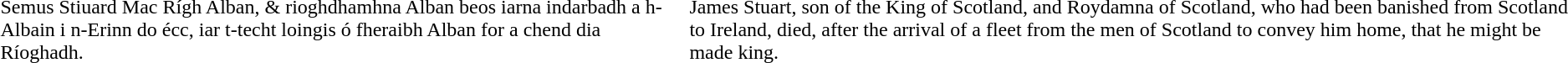<table>
<tr>
<td>Semus Stiuard Mac Rígh Alban, & rioghdhamhna Alban beos iarna indarbadh a h-Albain i n-Erinn do écc, iar t-techt loingis ó fheraibh Alban for a chend dia Ríoghadh.</td>
<td>James Stuart, son of the King of Scotland, and Roydamna of Scotland, who had been banished from Scotland to Ireland, died, after the arrival of a fleet from the men of Scotland to convey him home, that he might be made king.</td>
</tr>
</table>
